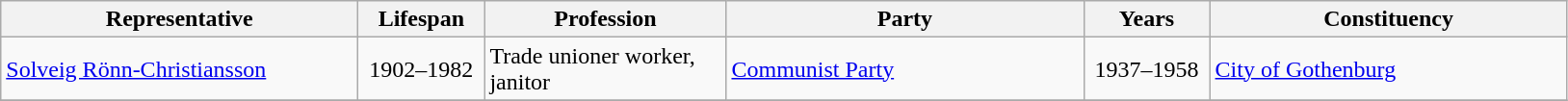<table class="wikitable">
<tr>
<th style="width:15em">Representative</th>
<th style="width:5em">Lifespan</th>
<th style="width:10em">Profession</th>
<th style="width:15em">Party</th>
<th style="width:5em">Years</th>
<th style="width:15em">Constituency</th>
</tr>
<tr>
<td><a href='#'>Solveig Rönn-Christiansson</a></td>
<td align=center>1902–1982</td>
<td>Trade unioner worker, janitor</td>
<td> <a href='#'>Communist Party</a></td>
<td align=center>1937–1958</td>
<td><a href='#'>City of  Gothenburg </a></td>
</tr>
<tr>
</tr>
</table>
